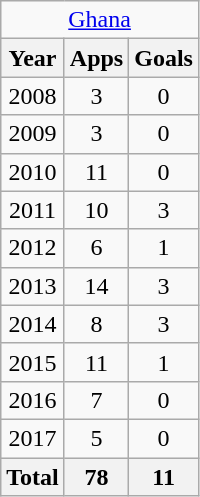<table class="wikitable" style="text-align:center">
<tr>
<td colspan="3"><a href='#'>Ghana</a></td>
</tr>
<tr>
<th>Year</th>
<th>Apps</th>
<th>Goals</th>
</tr>
<tr>
<td>2008</td>
<td>3</td>
<td>0</td>
</tr>
<tr>
<td>2009</td>
<td>3</td>
<td>0</td>
</tr>
<tr>
<td>2010</td>
<td>11</td>
<td>0</td>
</tr>
<tr>
<td>2011</td>
<td>10</td>
<td>3</td>
</tr>
<tr>
<td>2012</td>
<td>6</td>
<td>1</td>
</tr>
<tr>
<td>2013</td>
<td>14</td>
<td>3</td>
</tr>
<tr>
<td>2014</td>
<td>8</td>
<td>3</td>
</tr>
<tr>
<td>2015</td>
<td>11</td>
<td>1</td>
</tr>
<tr>
<td>2016</td>
<td>7</td>
<td>0</td>
</tr>
<tr>
<td>2017</td>
<td>5</td>
<td>0</td>
</tr>
<tr>
<th>Total</th>
<th>78</th>
<th>11</th>
</tr>
</table>
